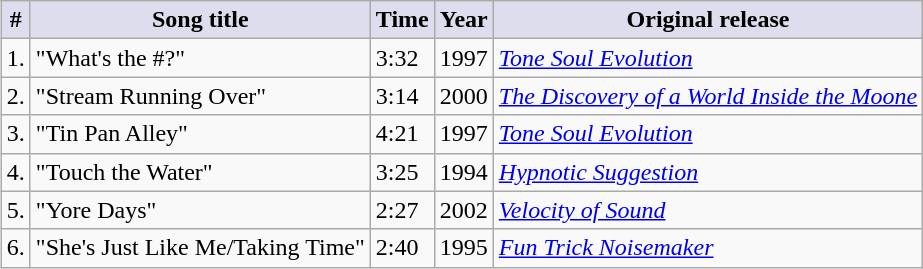<table class="wikitable" style="text-align:left; margin: 5px;">
<tr>
<th style="background:#ddddee;">#</th>
<th style="background:#ddddee;">Song title</th>
<th style="background:#ddddee;">Time</th>
<th style="background:#ddddee;">Year</th>
<th style="background:#ddddee;">Original release</th>
</tr>
<tr>
<td>1.</td>
<td>"What's the #?"</td>
<td>3:32</td>
<td>1997</td>
<td><em><a href='#'>Tone Soul Evolution</a></em></td>
</tr>
<tr>
<td>2.</td>
<td>"Stream Running Over"</td>
<td>3:14</td>
<td>2000</td>
<td><em><a href='#'>The Discovery of a World Inside the Moone</a></em></td>
</tr>
<tr>
<td>3.</td>
<td>"Tin Pan Alley"</td>
<td>4:21</td>
<td>1997</td>
<td><em><a href='#'>Tone Soul Evolution</a></em></td>
</tr>
<tr>
<td>4.</td>
<td>"Touch the Water"</td>
<td>3:25</td>
<td>1994</td>
<td><em><a href='#'>Hypnotic Suggestion</a></em></td>
</tr>
<tr>
<td>5.</td>
<td>"Yore Days"</td>
<td>2:27</td>
<td>2002</td>
<td><em><a href='#'>Velocity of Sound</a></em></td>
</tr>
<tr>
<td>6.</td>
<td>"She's Just Like Me/Taking Time"</td>
<td>2:40</td>
<td>1995</td>
<td><em><a href='#'>Fun Trick Noisemaker</a></em></td>
</tr>
</table>
